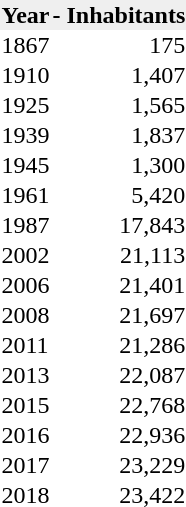<table border="0" cellspacing="0">
<tr>
<th style="background:#efefef;">Year</th>
<th style="background:#efefef;">-  Inhabitants</th>
</tr>
<tr ---->
<td>1867</td>
<td align="right">175</td>
</tr>
<tr ---->
<td>1910</td>
<td align="right">1,407</td>
</tr>
<tr ---->
<td>1925</td>
<td align="right">1,565</td>
</tr>
<tr ---->
<td>1939</td>
<td align="right">1,837</td>
</tr>
<tr ---->
<td>1945</td>
<td align="right">1,300</td>
</tr>
<tr ---->
<td>1961</td>
<td align="right">5,420</td>
</tr>
<tr ---->
<td>1987</td>
<td align="right">17,843</td>
</tr>
<tr ---->
<td>2002</td>
<td align="right">21,113</td>
</tr>
<tr ---->
<td>2006</td>
<td align="right">21,401</td>
</tr>
<tr ---->
<td>2008</td>
<td align="right">21,697</td>
</tr>
<tr ---->
<td>2011</td>
<td align="right">21,286</td>
</tr>
<tr ---->
<td>2013</td>
<td align="right">22,087</td>
</tr>
<tr ---->
<td>2015</td>
<td align="right">22,768</td>
</tr>
<tr ---->
<td>2016</td>
<td align="right">22,936</td>
</tr>
<tr ---->
<td>2017</td>
<td align="right">23,229</td>
</tr>
<tr ---->
<td>2018</td>
<td align="right">23,422</td>
</tr>
</table>
